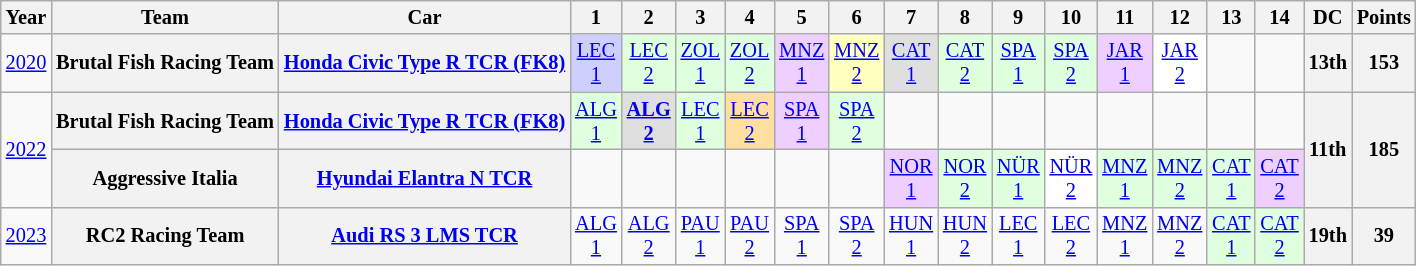<table class="wikitable" style="text-align:center; font-size:85%">
<tr>
<th>Year</th>
<th>Team</th>
<th>Car</th>
<th>1</th>
<th>2</th>
<th>3</th>
<th>4</th>
<th>5</th>
<th>6</th>
<th>7</th>
<th>8</th>
<th>9</th>
<th>10</th>
<th>11</th>
<th>12</th>
<th>13</th>
<th>14</th>
<th>DC</th>
<th>Points</th>
</tr>
<tr>
<td><a href='#'>2020</a></td>
<th>Brutal Fish Racing Team</th>
<th><a href='#'>Honda Civic Type R TCR (FK8)</a></th>
<td style="background:#CFCFFF;"><a href='#'>LEC<br>1</a><br></td>
<td style="background:#DFFFDF;"><a href='#'>LEC<br>2</a><br></td>
<td style="background:#DFFFDF;"><a href='#'>ZOL<br>1</a><br></td>
<td style="background:#DFFFDF;"><a href='#'>ZOL<br>2</a><br></td>
<td style="background:#EFCFFF;"><a href='#'>MNZ<br>1</a><br></td>
<td style="background:#FFFFBF;"><a href='#'>MNZ<br>2</a><br></td>
<td style="background:#DFDFDF;"><a href='#'>CAT<br>1</a><br></td>
<td style="background:#DFFFDF;"><a href='#'>CAT<br>2</a><br></td>
<td style="background:#DFFFDF;"><a href='#'>SPA<br>1</a><br></td>
<td style="background:#DFFFDF;"><a href='#'>SPA<br>2</a><br></td>
<td style="background:#EFCFFF;"><a href='#'>JAR<br>1</a><br></td>
<td style="background:#FFFFFF;"><a href='#'>JAR<br>2</a><br></td>
<td></td>
<td></td>
<th>13th</th>
<th>153</th>
</tr>
<tr>
<td rowspan=2><a href='#'>2022</a></td>
<th>Brutal Fish Racing Team</th>
<th><a href='#'>Honda Civic Type R TCR (FK8)</a></th>
<td style="background:#DFFFDF;"><a href='#'>ALG<br>1</a><br></td>
<td style="background:#DFDFDF;"><strong><a href='#'>ALG<br>2</a></strong><br></td>
<td style="background:#DFFFDF;"><a href='#'>LEC<br>1</a><br></td>
<td style="background:#FFDF9F;"><a href='#'>LEC<br>2</a><br></td>
<td style="background:#EFCFFF;"><a href='#'>SPA<br>1</a><br></td>
<td style="background:#DFFFDF;"><a href='#'>SPA<br>2</a><br></td>
<td></td>
<td></td>
<td></td>
<td></td>
<td></td>
<td></td>
<td></td>
<td></td>
<th rowspan=2>11th</th>
<th rowspan=2>185</th>
</tr>
<tr>
<th>Aggressive Italia</th>
<th><a href='#'>Hyundai Elantra N TCR</a></th>
<td></td>
<td></td>
<td></td>
<td></td>
<td></td>
<td></td>
<td style="background:#EFCFFF;"><a href='#'>NOR<br>1</a><br></td>
<td style="background:#DFFFDF;"><a href='#'>NOR<br>2</a><br></td>
<td style="background:#DFFFDF;"><a href='#'>NÜR<br>1</a><br></td>
<td style="background:#FFFFFF;"><a href='#'>NÜR<br>2</a><br></td>
<td style="background:#DFFFDF;"><a href='#'>MNZ<br>1</a><br></td>
<td style="background:#DFFFDF;"><a href='#'>MNZ<br>2</a><br></td>
<td style="background:#DFFFDF;"><a href='#'>CAT<br>1</a><br></td>
<td style="background:#EFCFFF;"><a href='#'>CAT<br>2</a><br></td>
</tr>
<tr>
<td><a href='#'>2023</a></td>
<th>RC2 Racing Team</th>
<th><a href='#'>Audi RS 3 LMS TCR</a></th>
<td><a href='#'>ALG<br>1</a></td>
<td><a href='#'>ALG<br>2</a></td>
<td><a href='#'>PAU<br>1</a></td>
<td><a href='#'>PAU<br>2</a></td>
<td><a href='#'>SPA<br>1</a></td>
<td><a href='#'>SPA<br>2</a></td>
<td><a href='#'>HUN<br>1</a></td>
<td><a href='#'>HUN<br>2</a></td>
<td><a href='#'>LEC<br>1</a></td>
<td><a href='#'>LEC<br>2</a></td>
<td><a href='#'>MNZ<br>1</a></td>
<td><a href='#'>MNZ<br>2</a></td>
<td style="background:#DFFFDF;"><a href='#'>CAT<br>1</a><br></td>
<td style="background:#DFFFDF;"><a href='#'>CAT<br>2</a><br></td>
<th>19th</th>
<th>39</th>
</tr>
</table>
